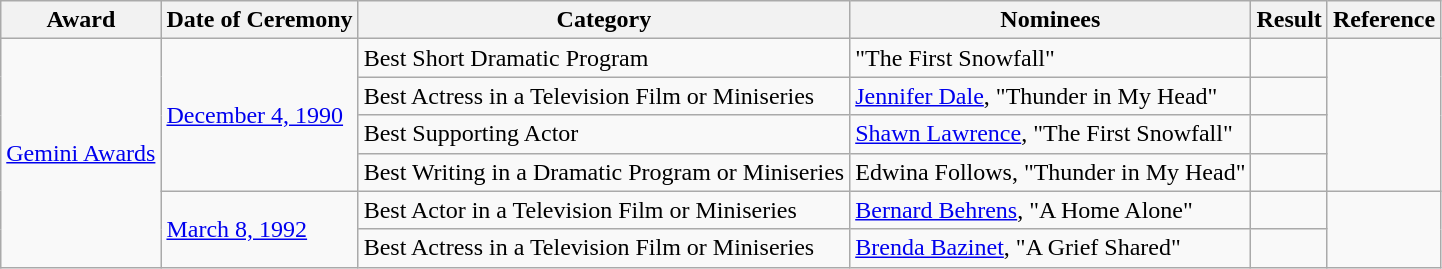<table class="wikitable">
<tr>
<th>Award</th>
<th>Date of Ceremony</th>
<th>Category</th>
<th>Nominees</th>
<th>Result</th>
<th>Reference</th>
</tr>
<tr>
<td rowspan="6"><a href='#'>Gemini Awards</a></td>
<td rowspan="4"><a href='#'>December 4, 1990</a></td>
<td>Best Short Dramatic Program</td>
<td>"The First Snowfall"</td>
<td></td>
<td rowspan=4></td>
</tr>
<tr>
<td>Best Actress in a Television Film or Miniseries</td>
<td><a href='#'>Jennifer Dale</a>, "Thunder in My Head"</td>
<td></td>
</tr>
<tr>
<td>Best Supporting Actor</td>
<td><a href='#'>Shawn Lawrence</a>, "The First Snowfall"</td>
<td></td>
</tr>
<tr>
<td>Best Writing in a Dramatic Program or Miniseries</td>
<td>Edwina Follows, "Thunder in My Head"</td>
<td></td>
</tr>
<tr>
<td rowspan="2"><a href='#'>March 8, 1992</a></td>
<td>Best Actor in a Television Film or Miniseries</td>
<td><a href='#'>Bernard Behrens</a>, "A Home Alone"</td>
<td></td>
<td rowspan=2></td>
</tr>
<tr>
<td>Best Actress in a Television Film or Miniseries</td>
<td><a href='#'>Brenda Bazinet</a>, "A Grief Shared"</td>
<td></td>
</tr>
</table>
